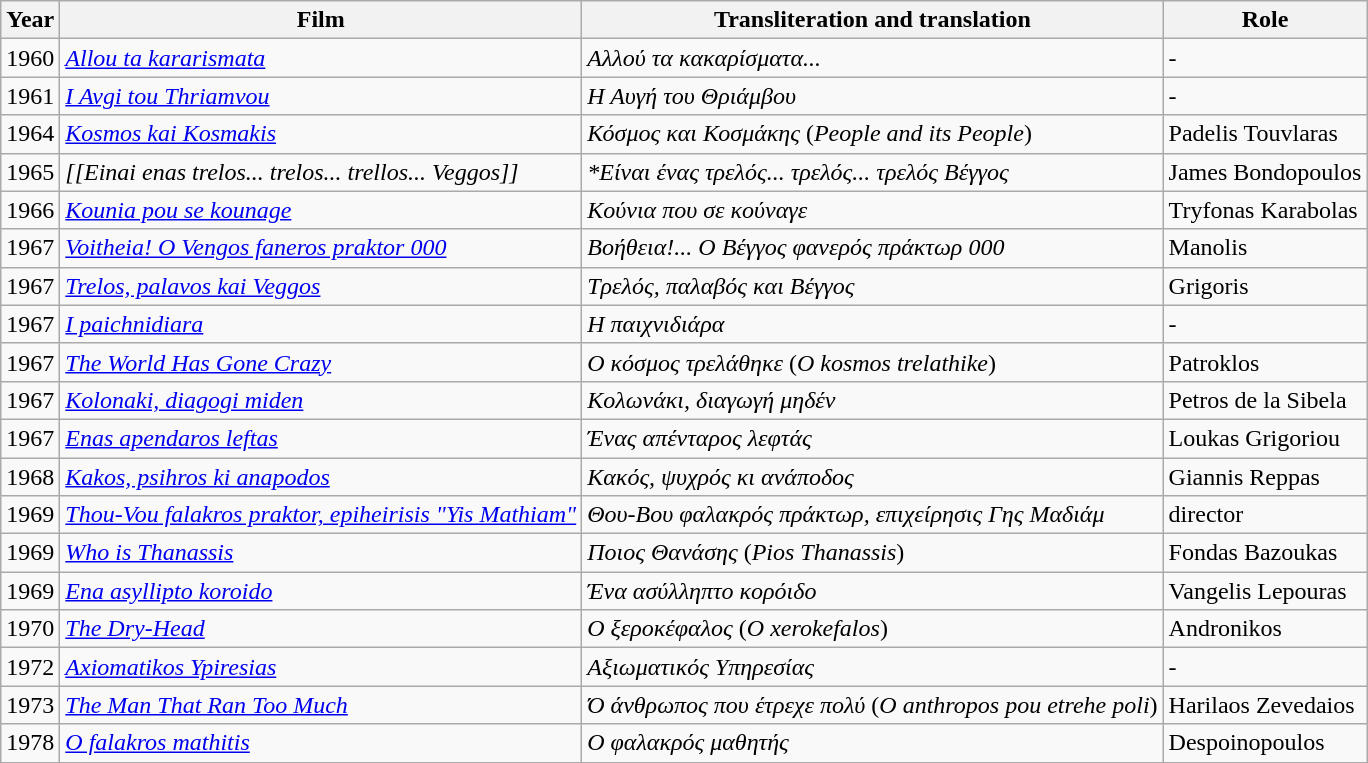<table class="wikitable">
<tr>
<th>Year</th>
<th>Film</th>
<th>Transliteration and translation</th>
<th>Role</th>
</tr>
<tr>
<td>1960</td>
<td><em><a href='#'>Allou ta kararismata</a></em></td>
<td><em>Αλλού τα κακαρίσματα...</em></td>
<td>-</td>
</tr>
<tr>
<td>1961</td>
<td><em><a href='#'>I Avgi tou Thriamvou</a></em></td>
<td><em>Η Αυγή του Θριάμβου</em></td>
<td>-</td>
</tr>
<tr>
<td>1964</td>
<td><em><a href='#'>Kosmos kai Kosmakis</a></em></td>
<td><em>Κόσμος και Κοσμάκης</em> (<em>People and its People</em>)</td>
<td>Padelis Touvlaras</td>
</tr>
<tr>
<td>1965</td>
<td><em>[[Einai enas trelos... trelos... trellos... Veggos]]</em></td>
<td><em>*Eίναι ένας τρελός... τρελός... τρελός Βέγγος</em></td>
<td>James Bondopoulos</td>
</tr>
<tr>
<td>1966</td>
<td><em><a href='#'>Kounia pou se kounage</a></em></td>
<td><em>Kούνια που σε κούναγε</em></td>
<td>Tryfonas Karabolas</td>
</tr>
<tr>
<td>1967</td>
<td><em><a href='#'>Voitheia! O Vengos faneros praktor 000</a></em></td>
<td><em>Βοήθεια!... O Βέγγος φανερός πράκτωρ 000</em></td>
<td>Manolis</td>
</tr>
<tr>
<td>1967</td>
<td><em><a href='#'>Trelos, palavos kai Veggos</a></em></td>
<td><em>Tρελός, παλαβός και Βέγγος</em></td>
<td>Grigoris</td>
</tr>
<tr>
<td>1967</td>
<td><em><a href='#'>I paichnidiara</a></em></td>
<td><em>Η παιχνιδιάρα</em></td>
<td>-</td>
</tr>
<tr>
<td>1967</td>
<td><em><a href='#'>The World Has Gone Crazy</a></em></td>
<td><em>Ο κόσμος τρελάθηκε</em> (<em>O kosmos trelathike</em>)</td>
<td>Patroklos</td>
</tr>
<tr>
<td>1967</td>
<td><em><a href='#'>Kolonaki, diagogi miden</a></em></td>
<td><em>Kολωνάκι, διαγωγή μηδέν</em></td>
<td>Petros de la Sibela</td>
</tr>
<tr>
<td>1967</td>
<td><em><a href='#'>Enas apendaros leftas</a></em></td>
<td><em>Ένας απένταρος λεφτάς</em></td>
<td>Loukas Grigoriou</td>
</tr>
<tr>
<td>1968</td>
<td><em><a href='#'>Kakos, psihros ki anapodos</a></em></td>
<td><em>Kακός, ψυχρός κι ανάποδος</em></td>
<td>Giannis Reppas</td>
</tr>
<tr>
<td>1969</td>
<td><em><a href='#'>Thou-Vou falakros praktor, epiheirisis "Yis Mathiam"</a></em></td>
<td><em>Θου-Βου φαλακρός πράκτωρ, επιχείρησις Γης Μαδιάμ</em></td>
<td>director</td>
</tr>
<tr>
<td>1969</td>
<td><em><a href='#'>Who is Thanassis</a></em></td>
<td><em>Ποιος Θανάσης</em> (<em>Pios Thanassis</em>)</td>
<td>Fondas Bazoukas</td>
</tr>
<tr>
<td>1969</td>
<td><em><a href='#'>Ena asyllipto koroido</a></em></td>
<td><em>Ένα ασύλληπτο κορόιδο</em></td>
<td>Vangelis Lepouras</td>
</tr>
<tr>
<td>1970</td>
<td><em><a href='#'>The Dry-Head</a></em></td>
<td><em>Ο ξεροκέφαλος</em> (<em>O xerokefalos</em>)</td>
<td>Andronikos</td>
</tr>
<tr>
<td>1972</td>
<td><em><a href='#'>Axiomatikos Ypiresias</a></em></td>
<td><em>Αξιωματικός Υπηρεσίας</em></td>
<td>-</td>
</tr>
<tr>
<td>1973</td>
<td><em><a href='#'>The Man That Ran Too Much</a></em></td>
<td><em>Ό άνθρωπος που έτρεχε πολύ</em> (<em>O anthropos pou etrehe poli</em>)</td>
<td>Harilaos Zevedaios</td>
</tr>
<tr>
<td>1978</td>
<td><em><a href='#'>O falakros mathitis</a></em></td>
<td><em>Ο φαλακρός μαθητής</em></td>
<td>Despoinopoulos</td>
</tr>
</table>
